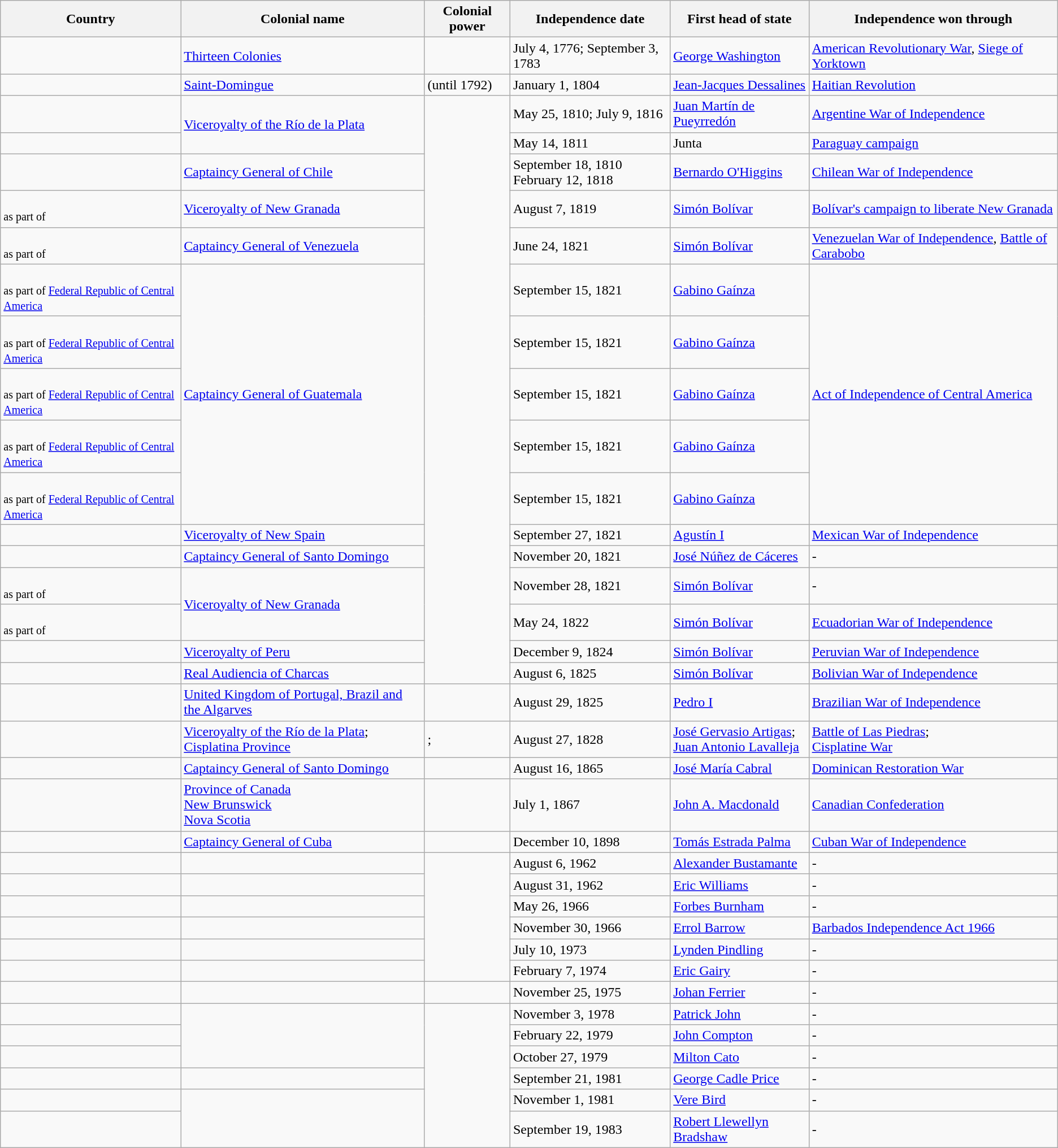<table class="wikitable sortable">
<tr>
<th>Country</th>
<th>Colonial name</th>
<th>Colonial power</th>
<th data-sort-type="date">Independence date</th>
<th>First head of state</th>
<th>Independence won through</th>
</tr>
<tr>
<td></td>
<td><a href='#'>Thirteen Colonies</a></td>
<td></td>
<td>July 4, 1776; September 3, 1783</td>
<td><a href='#'>George Washington</a></td>
<td><a href='#'>American Revolutionary War</a>, <a href='#'>Siege of Yorktown</a></td>
</tr>
<tr>
<td></td>
<td><a href='#'>Saint-Domingue</a></td>
<td> (until 1792) <br></td>
<td>January 1, 1804</td>
<td><a href='#'>Jean-Jacques Dessalines</a></td>
<td><a href='#'>Haitian Revolution</a></td>
</tr>
<tr>
<td></td>
<td rowspan="2"><a href='#'>Viceroyalty of the Río de la Plata</a></td>
<td rowspan="16"></td>
<td>May 25, 1810; July 9, 1816</td>
<td><a href='#'>Juan Martín de Pueyrredón</a></td>
<td><a href='#'>Argentine War of Independence</a></td>
</tr>
<tr>
<td></td>
<td>May 14, 1811</td>
<td>Junta</td>
<td><a href='#'>Paraguay campaign</a></td>
</tr>
<tr>
<td></td>
<td><a href='#'>Captaincy General of Chile</a></td>
<td>September 18, 1810<br>February 12, 1818</td>
<td><a href='#'>Bernardo O'Higgins</a></td>
<td><a href='#'>Chilean War of Independence</a></td>
</tr>
<tr>
<td><br><small>as part of </small></td>
<td><a href='#'>Viceroyalty of New Granada</a></td>
<td>August 7, 1819</td>
<td><a href='#'>Simón Bolívar</a></td>
<td><a href='#'>Bolívar's campaign to liberate New Granada</a></td>
</tr>
<tr>
<td><br><small>as part of </small></td>
<td><a href='#'>Captaincy General of Venezuela</a></td>
<td>June 24, 1821 </td>
<td><a href='#'>Simón Bolívar</a></td>
<td><a href='#'>Venezuelan War of Independence</a>, <a href='#'>Battle of Carabobo</a><br></td>
</tr>
<tr>
<td><br><small>as part of  <a href='#'>Federal Republic of Central America</a></small></td>
<td rowspan="5"><a href='#'>Captaincy General of Guatemala</a></td>
<td>September 15, 1821</td>
<td><a href='#'>Gabino Gaínza</a></td>
<td rowspan="5"><a href='#'>Act of Independence of Central America</a></td>
</tr>
<tr>
<td><br><small>as part of  <a href='#'>Federal Republic of Central America</a></small></td>
<td>September 15, 1821</td>
<td><a href='#'>Gabino Gaínza</a></td>
</tr>
<tr>
<td><br><small>as part of  <a href='#'>Federal Republic of Central America</a></small></td>
<td>September 15, 1821</td>
<td><a href='#'>Gabino Gaínza</a></td>
</tr>
<tr>
<td><br><small>as part of  <a href='#'>Federal Republic of Central America</a></small></td>
<td>September 15, 1821</td>
<td><a href='#'>Gabino Gaínza</a></td>
</tr>
<tr>
<td><br><small>as part of  <a href='#'>Federal Republic of Central America</a></small></td>
<td>September 15, 1821</td>
<td><a href='#'>Gabino Gaínza</a></td>
</tr>
<tr>
<td></td>
<td><a href='#'>Viceroyalty of New Spain</a></td>
<td>September 27, 1821</td>
<td><a href='#'>Agustín I</a></td>
<td><a href='#'>Mexican War of Independence</a></td>
</tr>
<tr>
<td></td>
<td><a href='#'>Captaincy General of Santo Domingo</a></td>
<td>November 20, 1821</td>
<td><a href='#'>José Núñez de Cáceres</a></td>
<td>-</td>
</tr>
<tr>
<td><br><small>as part of </small></td>
<td rowspan=2><a href='#'>Viceroyalty of New Granada</a></td>
<td>November 28, 1821</td>
<td><a href='#'>Simón Bolívar</a></td>
<td>-</td>
</tr>
<tr>
<td><br><small>as part of </small></td>
<td>May 24, 1822</td>
<td><a href='#'>Simón Bolívar</a></td>
<td><a href='#'>Ecuadorian War of Independence</a></td>
</tr>
<tr>
<td></td>
<td><a href='#'>Viceroyalty of Peru</a></td>
<td>December 9, 1824</td>
<td><a href='#'>Simón Bolívar</a></td>
<td><a href='#'>Peruvian War of Independence</a></td>
</tr>
<tr>
<td></td>
<td><a href='#'>Real Audiencia of Charcas</a></td>
<td>August 6, 1825</td>
<td><a href='#'>Simón Bolívar</a></td>
<td><a href='#'>Bolivian War of Independence</a></td>
</tr>
<tr>
<td></td>
<td><a href='#'>United Kingdom of Portugal, Brazil and the Algarves</a></td>
<td></td>
<td>August 29, 1825</td>
<td><a href='#'>Pedro I</a></td>
<td><a href='#'>Brazilian War of Independence</a></td>
</tr>
<tr>
<td></td>
<td><a href='#'>Viceroyalty of the Río de la Plata</a>;<br><a href='#'>Cisplatina Province</a></td>
<td>;<br> </td>
<td>August 27, 1828</td>
<td><a href='#'>José Gervasio Artigas</a>;<br><a href='#'>Juan Antonio Lavalleja</a></td>
<td><a href='#'>Battle of Las Piedras</a>;<br><a href='#'>Cisplatine War</a></td>
</tr>
<tr>
<td></td>
<td><a href='#'>Captaincy General of Santo Domingo</a></td>
<td></td>
<td>August 16, 1865</td>
<td><a href='#'>José María Cabral</a></td>
<td><a href='#'>Dominican Restoration War</a></td>
</tr>
<tr>
<td></td>
<td> <a href='#'>Province of Canada</a><br> <a href='#'>New Brunswick</a><br> <a href='#'>Nova Scotia</a></td>
<td></td>
<td>July 1, 1867</td>
<td><a href='#'>John A. Macdonald</a></td>
<td><a href='#'>Canadian Confederation</a></td>
</tr>
<tr>
<td></td>
<td> <a href='#'>Captaincy General of Cuba</a></td>
<td></td>
<td>December 10, 1898</td>
<td><a href='#'>Tomás Estrada Palma</a></td>
<td><a href='#'>Cuban War of Independence</a></td>
</tr>
<tr>
<td></td>
<td></td>
<td rowspan="6"></td>
<td>August 6, 1962</td>
<td><a href='#'>Alexander Bustamante</a></td>
<td>-</td>
</tr>
<tr>
<td></td>
<td></td>
<td>August 31, 1962</td>
<td><a href='#'>Eric Williams</a></td>
<td>-</td>
</tr>
<tr>
<td></td>
<td></td>
<td>May 26, 1966</td>
<td><a href='#'>Forbes Burnham</a></td>
<td>-</td>
</tr>
<tr>
<td></td>
<td></td>
<td>November 30, 1966</td>
<td><a href='#'>Errol Barrow</a></td>
<td><a href='#'>Barbados Independence Act 1966</a></td>
</tr>
<tr>
<td></td>
<td></td>
<td>July 10, 1973</td>
<td><a href='#'>Lynden Pindling</a></td>
<td>-</td>
</tr>
<tr>
<td></td>
<td></td>
<td>February 7, 1974</td>
<td><a href='#'>Eric Gairy</a></td>
<td>-</td>
</tr>
<tr>
<td></td>
<td></td>
<td></td>
<td>November 25, 1975</td>
<td><a href='#'>Johan Ferrier</a></td>
<td>-</td>
</tr>
<tr>
<td></td>
<td rowspan="3"></td>
<td rowspan="6"></td>
<td>November 3, 1978</td>
<td><a href='#'>Patrick John</a></td>
<td>-</td>
</tr>
<tr>
<td></td>
<td>February 22, 1979</td>
<td><a href='#'>John Compton</a></td>
<td>-</td>
</tr>
<tr>
<td></td>
<td>October 27, 1979</td>
<td><a href='#'>Milton Cato</a></td>
<td>-</td>
</tr>
<tr>
<td></td>
<td></td>
<td>September 21, 1981</td>
<td><a href='#'>George Cadle Price</a></td>
<td>-</td>
</tr>
<tr>
<td></td>
<td rowspan="2"></td>
<td>November 1, 1981</td>
<td><a href='#'>Vere Bird</a></td>
<td>-</td>
</tr>
<tr>
<td></td>
<td>September 19, 1983</td>
<td><a href='#'>Robert Llewellyn Bradshaw</a></td>
<td>-</td>
</tr>
</table>
